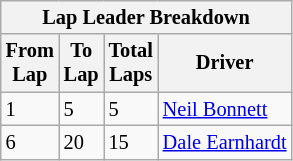<table class="wikitable" style="font-size: 85%;">
<tr>
<th colspan="4">Lap Leader Breakdown</th>
</tr>
<tr>
<th>From<br>Lap</th>
<th>To<br>Lap</th>
<th>Total<br>Laps</th>
<th>Driver</th>
</tr>
<tr>
<td>1</td>
<td>5</td>
<td>5</td>
<td><a href='#'>Neil Bonnett</a></td>
</tr>
<tr>
<td>6</td>
<td>20</td>
<td>15</td>
<td><a href='#'>Dale Earnhardt</a></td>
</tr>
</table>
